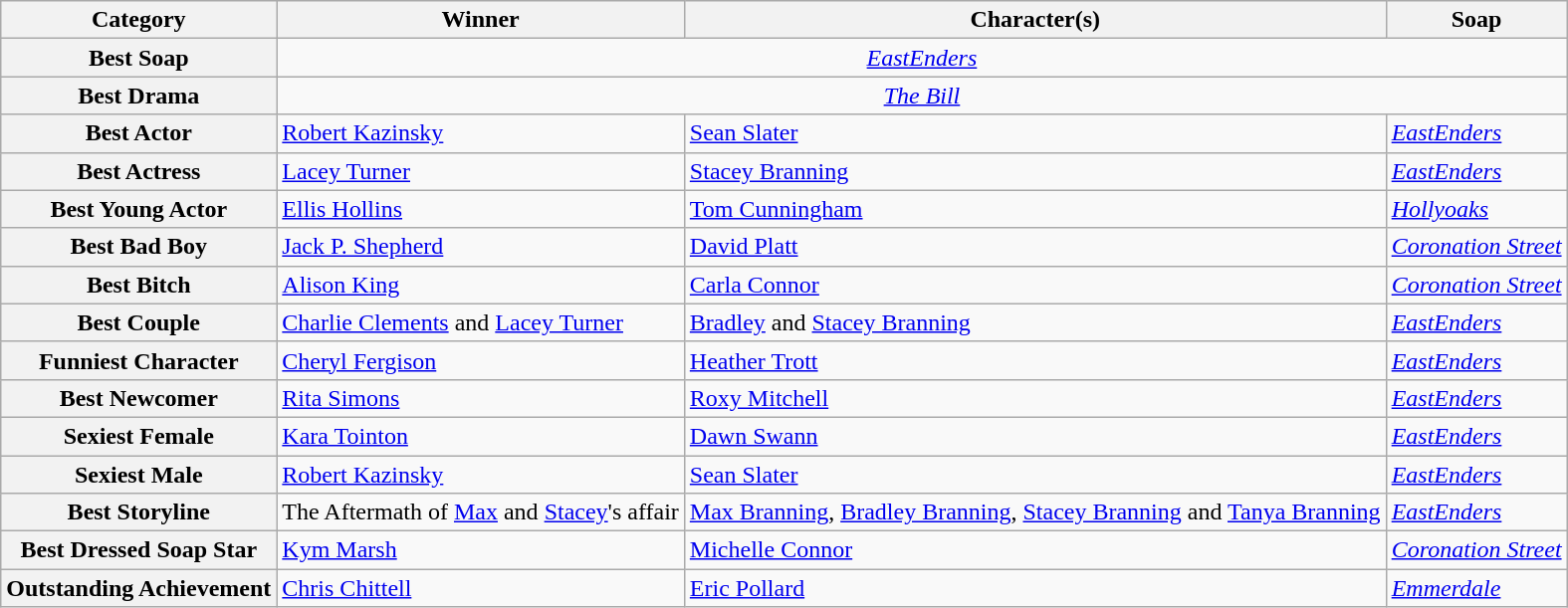<table class="wikitable" style="font-size: 100%;">
<tr>
<th>Category</th>
<th>Winner</th>
<th>Character(s)</th>
<th>Soap</th>
</tr>
<tr>
<th>Best Soap</th>
<td colspan = "3" align="center"><em><a href='#'>EastEnders</a></em></td>
</tr>
<tr>
<th>Best Drama</th>
<td colspan = "3" align="center"><em><a href='#'>The Bill</a></em></td>
</tr>
<tr>
<th>Best Actor</th>
<td><a href='#'>Robert Kazinsky</a></td>
<td><a href='#'>Sean Slater</a></td>
<td><em><a href='#'>EastEnders</a></em></td>
</tr>
<tr>
<th>Best Actress</th>
<td><a href='#'>Lacey Turner</a></td>
<td><a href='#'>Stacey Branning</a></td>
<td><em><a href='#'>EastEnders</a></em></td>
</tr>
<tr>
<th>Best Young Actor</th>
<td><a href='#'>Ellis Hollins</a></td>
<td><a href='#'>Tom Cunningham</a></td>
<td><em><a href='#'>Hollyoaks</a></em></td>
</tr>
<tr>
<th>Best Bad Boy</th>
<td><a href='#'>Jack P. Shepherd</a></td>
<td><a href='#'>David Platt</a></td>
<td><em><a href='#'>Coronation Street</a></em></td>
</tr>
<tr>
<th>Best Bitch</th>
<td><a href='#'>Alison King</a></td>
<td><a href='#'>Carla Connor</a></td>
<td><em><a href='#'>Coronation Street</a></em></td>
</tr>
<tr>
<th>Best Couple</th>
<td><a href='#'>Charlie Clements</a> and <a href='#'>Lacey Turner</a></td>
<td><a href='#'>Bradley</a> and <a href='#'>Stacey Branning</a></td>
<td><em><a href='#'>EastEnders</a></em></td>
</tr>
<tr>
<th>Funniest Character</th>
<td><a href='#'>Cheryl Fergison</a></td>
<td><a href='#'>Heather Trott</a></td>
<td><em><a href='#'>EastEnders</a></em></td>
</tr>
<tr>
<th>Best Newcomer</th>
<td><a href='#'>Rita Simons</a></td>
<td><a href='#'>Roxy Mitchell</a></td>
<td><em><a href='#'>EastEnders</a></em></td>
</tr>
<tr>
<th>Sexiest Female</th>
<td><a href='#'>Kara Tointon</a></td>
<td><a href='#'>Dawn Swann</a></td>
<td><em><a href='#'>EastEnders</a></em></td>
</tr>
<tr>
<th>Sexiest Male</th>
<td><a href='#'>Robert Kazinsky</a></td>
<td><a href='#'>Sean Slater</a></td>
<td><em><a href='#'>EastEnders</a></em></td>
</tr>
<tr>
<th>Best Storyline</th>
<td>The Aftermath of <a href='#'>Max</a> and <a href='#'>Stacey</a>'s affair</td>
<td><a href='#'>Max Branning</a>, <a href='#'>Bradley Branning</a>, <a href='#'>Stacey Branning</a> and <a href='#'>Tanya Branning</a></td>
<td><em><a href='#'>EastEnders</a></em></td>
</tr>
<tr>
<th>Best Dressed Soap Star</th>
<td><a href='#'>Kym Marsh</a></td>
<td><a href='#'>Michelle Connor</a></td>
<td><em><a href='#'>Coronation Street</a></em></td>
</tr>
<tr>
<th>Outstanding Achievement</th>
<td><a href='#'>Chris Chittell</a></td>
<td><a href='#'>Eric Pollard</a></td>
<td><em><a href='#'>Emmerdale</a></em></td>
</tr>
</table>
